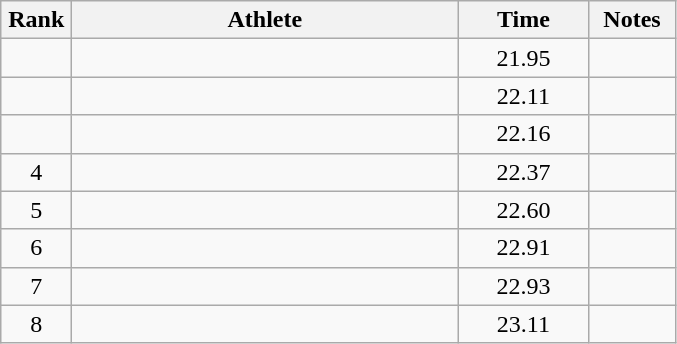<table class="wikitable" style="text-align:center">
<tr>
<th width=40>Rank</th>
<th width=250>Athlete</th>
<th width=80>Time</th>
<th width=50>Notes</th>
</tr>
<tr>
<td></td>
<td align=left></td>
<td>21.95</td>
<td></td>
</tr>
<tr>
<td></td>
<td align=left></td>
<td>22.11</td>
<td></td>
</tr>
<tr>
<td></td>
<td align=left></td>
<td>22.16</td>
<td></td>
</tr>
<tr>
<td>4</td>
<td align=left></td>
<td>22.37</td>
<td></td>
</tr>
<tr>
<td>5</td>
<td align=left></td>
<td>22.60</td>
<td></td>
</tr>
<tr>
<td>6</td>
<td align=left></td>
<td>22.91</td>
<td></td>
</tr>
<tr>
<td>7</td>
<td align=left></td>
<td>22.93</td>
<td></td>
</tr>
<tr>
<td>8</td>
<td align=left></td>
<td>23.11</td>
<td></td>
</tr>
</table>
